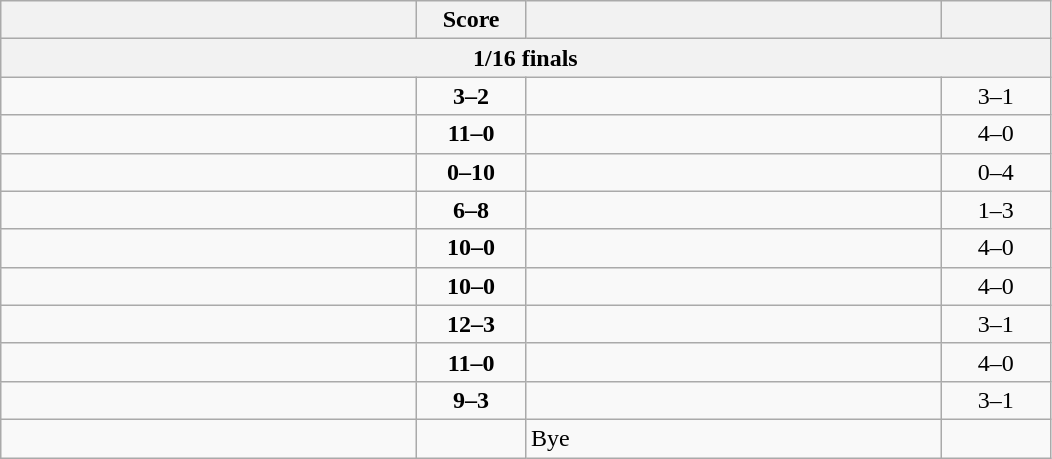<table class="wikitable" style="text-align: left; ">
<tr>
<th align="right" width="270"></th>
<th width="65">Score</th>
<th align="left" width="270"></th>
<th width="65"></th>
</tr>
<tr>
<th colspan=4>1/16 finals</th>
</tr>
<tr>
<td><strong></strong></td>
<td align="center"><strong>3–2</strong></td>
<td></td>
<td align=center>3–1 <strong></strong></td>
</tr>
<tr>
<td><strong></strong></td>
<td align="center"><strong>11–0</strong></td>
<td></td>
<td align=center>4–0 <strong></strong></td>
</tr>
<tr>
<td></td>
<td align="center"><strong>0–10</strong></td>
<td><strong></strong></td>
<td align=center>0–4 <strong></strong></td>
</tr>
<tr>
<td></td>
<td align="center"><strong>6–8</strong></td>
<td><strong></strong></td>
<td align=center>1–3 <strong></strong></td>
</tr>
<tr>
<td><strong></strong></td>
<td align="center"><strong>10–0</strong></td>
<td></td>
<td align=center>4–0 <strong></strong></td>
</tr>
<tr>
<td><strong></strong></td>
<td align="center"><strong>10–0</strong></td>
<td></td>
<td align=center>4–0 <strong></strong></td>
</tr>
<tr>
<td><strong></strong></td>
<td align="center"><strong>12–3</strong></td>
<td></td>
<td align=center>3–1 <strong></strong></td>
</tr>
<tr>
<td><strong></strong></td>
<td align="center"><strong>11–0</strong></td>
<td></td>
<td align=center>4–0 <strong></strong></td>
</tr>
<tr>
<td><strong></strong></td>
<td align="center"><strong>9–3</strong></td>
<td></td>
<td align=center>3–1 <strong></strong></td>
</tr>
<tr>
<td><strong></strong></td>
<td></td>
<td>Bye</td>
<td></td>
</tr>
</table>
